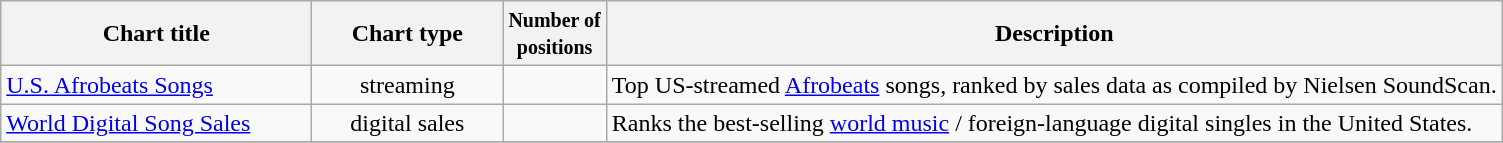<table class="wikitable sortable">
<tr>
<th style="width:200px;">Chart title</th>
<th width=120>Chart type</th>
<th><small>Number of<br>positions</small></th>
<th class="unsortable">Description</th>
</tr>
<tr>
<td><a href='#'>U.S. Afrobeats Songs</a></td>
<td align=center>streaming</td>
<td align=center></td>
<td>Top US-streamed <a href='#'>Afrobeats</a> songs, ranked by sales data as compiled by Nielsen SoundScan.</td>
</tr>
<tr>
<td><a href='#'>World Digital Song Sales</a></td>
<td align=center>digital sales</td>
<td align=center></td>
<td>Ranks the best-selling <a href='#'>world music</a> / foreign-language digital singles in the United States.</td>
</tr>
<tr>
</tr>
</table>
